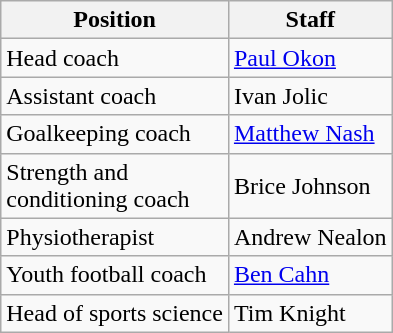<table class="wikitable">
<tr>
<th>Position</th>
<th>Staff</th>
</tr>
<tr>
<td>Head coach</td>
<td> <a href='#'>Paul Okon</a></td>
</tr>
<tr>
<td>Assistant coach</td>
<td> Ivan Jolic</td>
</tr>
<tr>
<td>Goalkeeping coach</td>
<td> <a href='#'>Matthew Nash</a></td>
</tr>
<tr>
<td>Strength and<br>conditioning coach</td>
<td> Brice Johnson</td>
</tr>
<tr>
<td>Physiotherapist</td>
<td> Andrew Nealon</td>
</tr>
<tr>
<td>Youth football coach</td>
<td> <a href='#'>Ben Cahn</a></td>
</tr>
<tr>
<td>Head of sports science</td>
<td> Tim Knight</td>
</tr>
</table>
